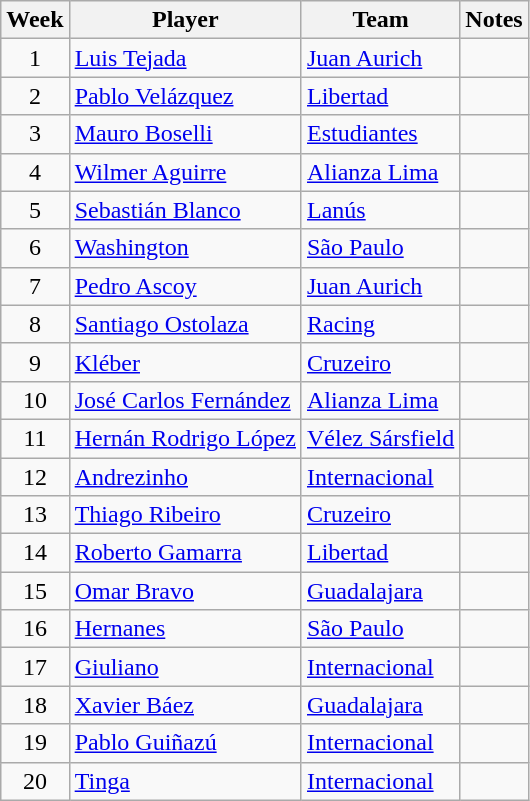<table class="wikitable" style="text-align: left;">
<tr>
<th>Week</th>
<th>Player</th>
<th>Team</th>
<th>Notes</th>
</tr>
<tr>
<td align=center>1</td>
<td> <a href='#'>Luis Tejada</a></td>
<td> <a href='#'>Juan Aurich</a></td>
<td align=center></td>
</tr>
<tr>
<td align=center>2</td>
<td> <a href='#'>Pablo Velázquez</a></td>
<td> <a href='#'>Libertad</a></td>
<td align=center></td>
</tr>
<tr>
<td align=center>3</td>
<td> <a href='#'>Mauro Boselli</a></td>
<td> <a href='#'>Estudiantes</a></td>
<td align=center></td>
</tr>
<tr>
<td align=center>4</td>
<td> <a href='#'>Wilmer Aguirre</a></td>
<td> <a href='#'>Alianza Lima</a></td>
<td align=center></td>
</tr>
<tr>
<td align=center>5</td>
<td> <a href='#'>Sebastián Blanco</a></td>
<td> <a href='#'>Lanús</a></td>
<td align=center></td>
</tr>
<tr>
<td align=center>6</td>
<td> <a href='#'>Washington</a></td>
<td> <a href='#'>São Paulo</a></td>
<td align=center></td>
</tr>
<tr>
<td align=center>7</td>
<td> <a href='#'>Pedro Ascoy</a></td>
<td> <a href='#'>Juan Aurich</a></td>
<td align=center></td>
</tr>
<tr>
<td align=center>8</td>
<td> <a href='#'>Santiago Ostolaza</a></td>
<td> <a href='#'>Racing</a></td>
<td align=center></td>
</tr>
<tr>
<td align=center>9</td>
<td> <a href='#'>Kléber</a></td>
<td> <a href='#'>Cruzeiro</a></td>
<td align=center></td>
</tr>
<tr>
<td align=center>10</td>
<td> <a href='#'>José Carlos Fernández</a></td>
<td> <a href='#'>Alianza Lima</a></td>
<td align=center></td>
</tr>
<tr>
<td align=center>11</td>
<td> <a href='#'>Hernán Rodrigo López</a></td>
<td> <a href='#'>Vélez Sársfield</a></td>
<td align=center></td>
</tr>
<tr>
<td align=center>12</td>
<td> <a href='#'>Andrezinho</a></td>
<td> <a href='#'>Internacional</a></td>
<td align=center></td>
</tr>
<tr>
<td align=center>13</td>
<td> <a href='#'>Thiago Ribeiro</a></td>
<td> <a href='#'>Cruzeiro</a></td>
<td align=center></td>
</tr>
<tr>
<td align=center>14</td>
<td> <a href='#'>Roberto Gamarra</a></td>
<td> <a href='#'>Libertad</a></td>
<td align=center></td>
</tr>
<tr>
<td align=center>15</td>
<td> <a href='#'>Omar Bravo</a></td>
<td> <a href='#'>Guadalajara</a></td>
<td align=center></td>
</tr>
<tr>
<td align=center>16</td>
<td> <a href='#'>Hernanes</a></td>
<td> <a href='#'>São Paulo</a></td>
<td align=center></td>
</tr>
<tr>
<td align=center>17</td>
<td> <a href='#'>Giuliano</a></td>
<td> <a href='#'>Internacional</a></td>
<td align=center></td>
</tr>
<tr>
<td align=center>18</td>
<td> <a href='#'>Xavier Báez</a></td>
<td> <a href='#'>Guadalajara</a></td>
<td align=center></td>
</tr>
<tr>
<td align=center>19</td>
<td> <a href='#'>Pablo Guiñazú</a></td>
<td> <a href='#'>Internacional</a></td>
<td align=center></td>
</tr>
<tr>
<td align=center>20</td>
<td> <a href='#'>Tinga</a></td>
<td> <a href='#'>Internacional</a></td>
<td align=center></td>
</tr>
</table>
